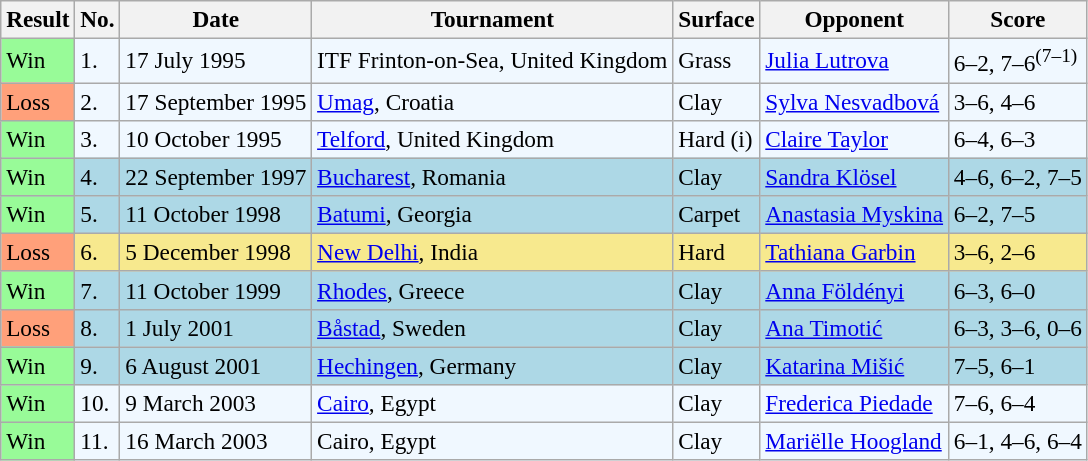<table class="sortable wikitable" style="font-size:97%;">
<tr>
<th>Result</th>
<th>No.</th>
<th>Date</th>
<th>Tournament</th>
<th>Surface</th>
<th>Opponent</th>
<th class="unsortable">Score</th>
</tr>
<tr style="background:#f0f8ff;">
<td style="background:#98fb98;">Win</td>
<td>1.</td>
<td>17 July 1995</td>
<td>ITF Frinton-on-Sea, United Kingdom</td>
<td>Grass</td>
<td> <a href='#'>Julia Lutrova</a></td>
<td>6–2, 7–6<sup>(7–1)</sup></td>
</tr>
<tr style="background:#f0f8ff;">
<td style="background:#ffa07a;">Loss</td>
<td>2.</td>
<td>17 September 1995</td>
<td><a href='#'>Umag</a>, Croatia</td>
<td>Clay</td>
<td> <a href='#'>Sylva Nesvadbová</a></td>
<td>3–6, 4–6</td>
</tr>
<tr style="background:#f0f8ff;">
<td style="background:#98fb98;">Win</td>
<td>3.</td>
<td>10 October 1995</td>
<td><a href='#'>Telford</a>, United Kingdom</td>
<td>Hard (i)</td>
<td> <a href='#'>Claire Taylor</a></td>
<td>6–4, 6–3</td>
</tr>
<tr style="background:lightblue;">
<td style="background:#98fb98;">Win</td>
<td>4.</td>
<td>22 September 1997</td>
<td><a href='#'>Bucharest</a>, Romania</td>
<td>Clay</td>
<td> <a href='#'>Sandra Klösel</a></td>
<td>4–6, 6–2, 7–5</td>
</tr>
<tr style="background:lightblue;">
<td style="background:#98fb98;">Win</td>
<td>5.</td>
<td>11 October 1998</td>
<td><a href='#'>Batumi</a>, Georgia</td>
<td>Carpet</td>
<td> <a href='#'>Anastasia Myskina</a></td>
<td>6–2, 7–5</td>
</tr>
<tr style="background:#f7e98e;">
<td style="background:#ffa07a;">Loss</td>
<td>6.</td>
<td>5 December 1998</td>
<td><a href='#'>New Delhi</a>, India</td>
<td>Hard</td>
<td> <a href='#'>Tathiana Garbin</a></td>
<td>3–6, 2–6</td>
</tr>
<tr style="background:lightblue;">
<td style="background:#98fb98;">Win</td>
<td>7.</td>
<td>11 October 1999</td>
<td><a href='#'>Rhodes</a>, Greece</td>
<td>Clay</td>
<td> <a href='#'>Anna Földényi</a></td>
<td>6–3, 6–0</td>
</tr>
<tr style="background:lightblue;">
<td style="background:#ffa07a;">Loss</td>
<td>8.</td>
<td>1 July 2001</td>
<td><a href='#'>Båstad</a>, Sweden</td>
<td>Clay</td>
<td> <a href='#'>Ana Timotić</a></td>
<td>6–3, 3–6, 0–6</td>
</tr>
<tr bgcolor="lightblue">
<td style="background:#98fb98;">Win</td>
<td>9.</td>
<td>6 August 2001</td>
<td><a href='#'>Hechingen</a>, Germany</td>
<td>Clay</td>
<td> <a href='#'>Katarina Mišić</a></td>
<td>7–5, 6–1</td>
</tr>
<tr style="background:#f0f8ff;">
<td style="background:#98fb98;">Win</td>
<td>10.</td>
<td>9 March 2003</td>
<td><a href='#'>Cairo</a>, Egypt</td>
<td>Clay</td>
<td> <a href='#'>Frederica Piedade</a></td>
<td>7–6, 6–4</td>
</tr>
<tr style="background:#f0f8ff;">
<td style="background:#98fb98;">Win</td>
<td>11.</td>
<td>16 March 2003</td>
<td>Cairo, Egypt</td>
<td>Clay</td>
<td> <a href='#'>Mariëlle Hoogland</a></td>
<td>6–1, 4–6, 6–4</td>
</tr>
</table>
